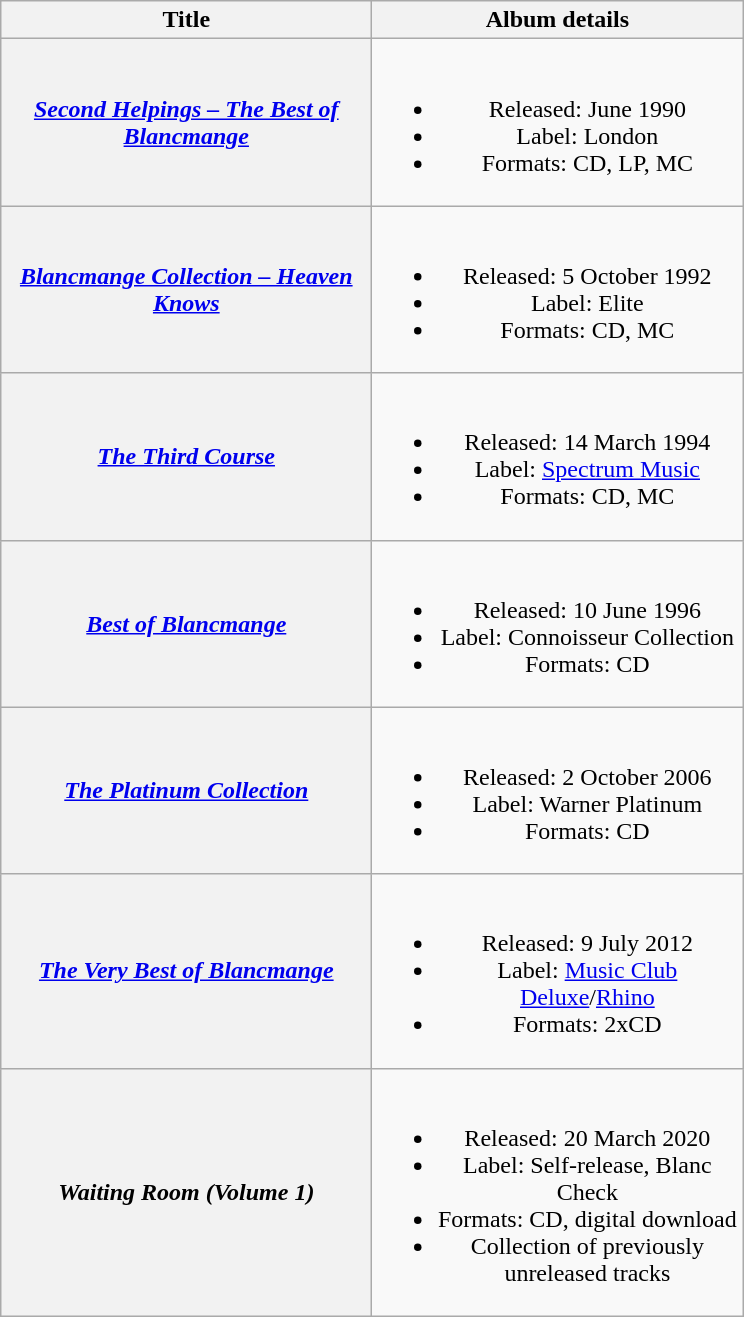<table class="wikitable plainrowheaders" style="text-align:center;">
<tr>
<th scope="col" style="width:15em;">Title</th>
<th scope="col" style="width:15em;">Album details</th>
</tr>
<tr>
<th scope="row"><em><a href='#'>Second Helpings – The Best of Blancmange</a></em></th>
<td><br><ul><li>Released: June 1990</li><li>Label: London</li><li>Formats: CD, LP, MC</li></ul></td>
</tr>
<tr>
<th scope="row"><em><a href='#'>Blancmange Collection – Heaven Knows</a></em></th>
<td><br><ul><li>Released: 5 October 1992</li><li>Label: Elite</li><li>Formats: CD, MC</li></ul></td>
</tr>
<tr>
<th scope="row"><em><a href='#'>The Third Course</a></em></th>
<td><br><ul><li>Released: 14 March 1994</li><li>Label: <a href='#'>Spectrum Music</a></li><li>Formats: CD, MC</li></ul></td>
</tr>
<tr>
<th scope="row"><em><a href='#'>Best of Blancmange</a></em></th>
<td><br><ul><li>Released: 10 June 1996</li><li>Label: Connoisseur Collection</li><li>Formats: CD</li></ul></td>
</tr>
<tr>
<th scope="row"><em><a href='#'>The Platinum Collection</a></em></th>
<td><br><ul><li>Released: 2 October 2006</li><li>Label: Warner Platinum</li><li>Formats: CD</li></ul></td>
</tr>
<tr>
<th scope="row"><em><a href='#'>The Very Best of Blancmange</a></em></th>
<td><br><ul><li>Released: 9 July 2012</li><li>Label: <a href='#'>Music Club Deluxe</a>/<a href='#'>Rhino</a></li><li>Formats: 2xCD</li></ul></td>
</tr>
<tr>
<th scope="row"><em>Waiting Room (Volume 1)</em></th>
<td><br><ul><li>Released: 20 March 2020</li><li>Label: Self-release, Blanc Check</li><li>Formats: CD, digital download</li><li>Collection of previously unreleased tracks</li></ul></td>
</tr>
</table>
